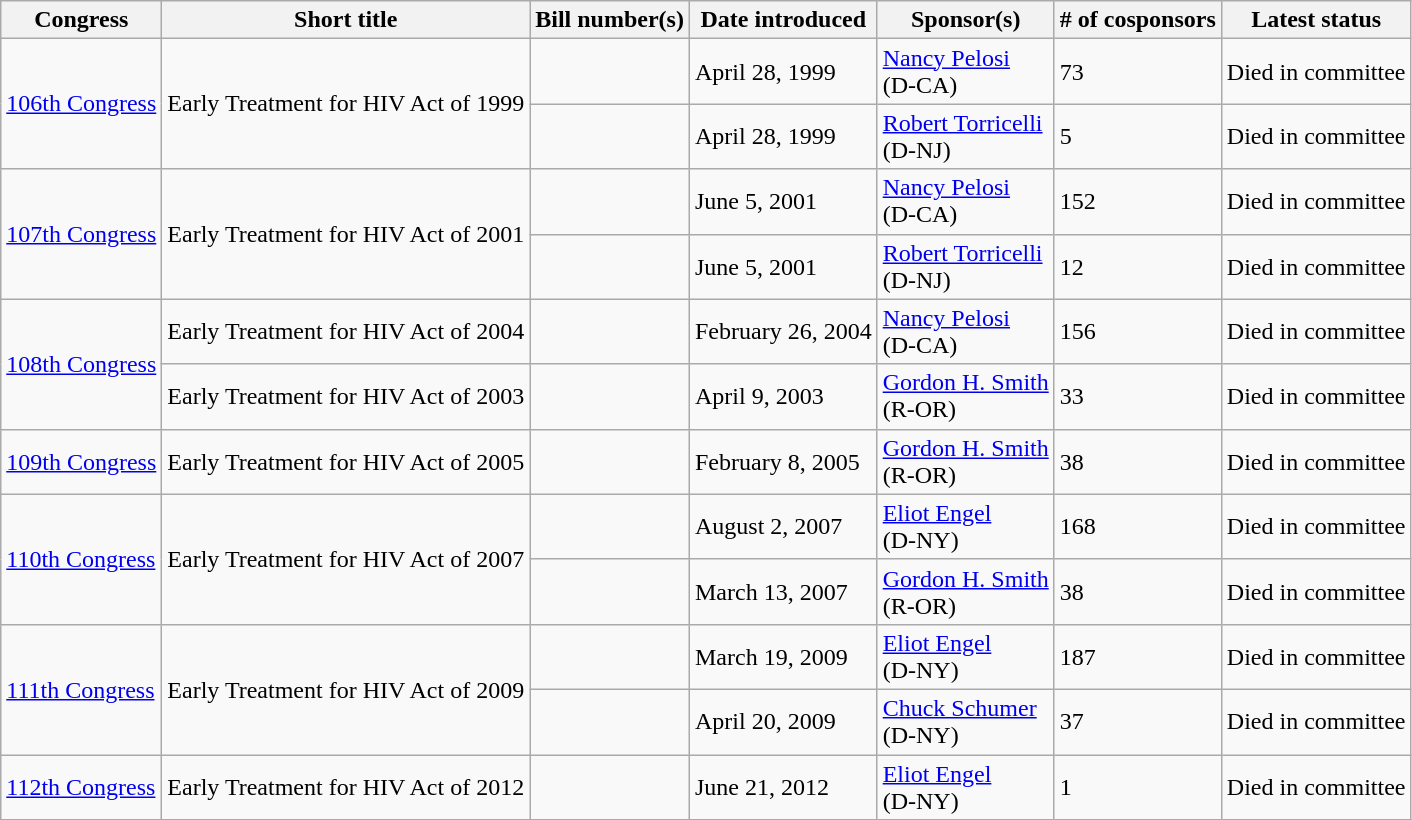<table class="wikitable">
<tr>
<th>Congress</th>
<th>Short title</th>
<th>Bill number(s)</th>
<th>Date introduced</th>
<th>Sponsor(s)</th>
<th># of cosponsors</th>
<th>Latest status</th>
</tr>
<tr>
<td rowspan=2><a href='#'>106th Congress</a></td>
<td rowspan=2>Early Treatment for HIV Act of 1999</td>
<td></td>
<td>April 28, 1999</td>
<td><a href='#'>Nancy Pelosi</a><br>(D-CA)</td>
<td>73</td>
<td>Died in committee</td>
</tr>
<tr>
<td></td>
<td>April 28, 1999</td>
<td><a href='#'>Robert Torricelli</a><br>(D-NJ)</td>
<td>5</td>
<td>Died in committee</td>
</tr>
<tr>
<td rowspan=2><a href='#'>107th Congress</a></td>
<td rowspan=2>Early Treatment for HIV Act of 2001</td>
<td></td>
<td>June 5, 2001</td>
<td><a href='#'>Nancy Pelosi</a><br>(D-CA)</td>
<td>152</td>
<td>Died in committee</td>
</tr>
<tr>
<td></td>
<td>June 5, 2001</td>
<td><a href='#'>Robert Torricelli</a><br>(D-NJ)</td>
<td>12</td>
<td>Died in committee</td>
</tr>
<tr>
<td rowspan=2><a href='#'>108th Congress</a></td>
<td>Early Treatment for HIV Act of 2004</td>
<td></td>
<td>February 26, 2004</td>
<td><a href='#'>Nancy Pelosi</a><br>(D-CA)</td>
<td>156</td>
<td>Died in committee</td>
</tr>
<tr>
<td>Early Treatment for HIV Act of 2003</td>
<td></td>
<td>April 9, 2003</td>
<td><a href='#'>Gordon H. Smith</a><br>(R-OR)</td>
<td>33</td>
<td>Died in committee</td>
</tr>
<tr>
<td><a href='#'>109th Congress</a></td>
<td>Early Treatment for HIV Act of 2005</td>
<td></td>
<td>February 8, 2005</td>
<td><a href='#'>Gordon H. Smith</a><br>(R-OR)</td>
<td>38</td>
<td>Died in committee</td>
</tr>
<tr>
<td rowspan=2><a href='#'>110th Congress</a></td>
<td rowspan=2>Early Treatment for HIV Act of 2007</td>
<td></td>
<td>August 2, 2007</td>
<td><a href='#'>Eliot Engel</a><br>(D-NY)</td>
<td>168</td>
<td>Died in committee</td>
</tr>
<tr>
<td></td>
<td>March 13, 2007</td>
<td><a href='#'>Gordon H. Smith</a><br>(R-OR)</td>
<td>38</td>
<td>Died in committee</td>
</tr>
<tr>
<td rowspan=2><a href='#'>111th Congress</a></td>
<td rowspan=2>Early Treatment for HIV Act of 2009</td>
<td></td>
<td>March 19, 2009</td>
<td><a href='#'>Eliot Engel</a><br>(D-NY)</td>
<td>187</td>
<td>Died in committee</td>
</tr>
<tr>
<td></td>
<td>April 20, 2009</td>
<td><a href='#'>Chuck Schumer</a><br>(D-NY)</td>
<td>37</td>
<td>Died in committee</td>
</tr>
<tr>
<td><a href='#'>112th Congress</a></td>
<td>Early Treatment for HIV Act of 2012</td>
<td></td>
<td>June 21, 2012</td>
<td><a href='#'>Eliot Engel</a><br>(D-NY)</td>
<td>1</td>
<td>Died in committee</td>
</tr>
</table>
